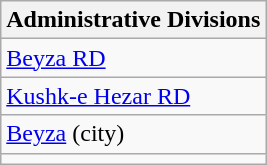<table class="wikitable">
<tr>
<th>Administrative Divisions</th>
</tr>
<tr>
<td><a href='#'>Beyza RD</a></td>
</tr>
<tr>
<td><a href='#'>Kushk-e Hezar RD</a></td>
</tr>
<tr>
<td><a href='#'>Beyza</a> (city)</td>
</tr>
<tr>
<td colspan=1></td>
</tr>
</table>
